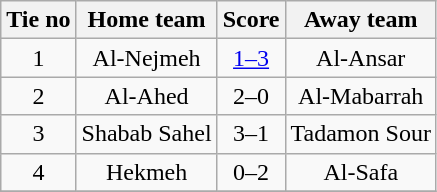<table class="wikitable" style="text-align: center">
<tr>
<th>Tie no</th>
<th>Home team</th>
<th>Score</th>
<th>Away team</th>
</tr>
<tr>
<td>1</td>
<td>Al-Nejmeh</td>
<td><a href='#'>1–3</a></td>
<td>Al-Ansar</td>
</tr>
<tr>
<td>2</td>
<td>Al-Ahed</td>
<td>2–0</td>
<td>Al-Mabarrah</td>
</tr>
<tr>
<td>3</td>
<td>Shabab Sahel</td>
<td>3–1</td>
<td>Tadamon Sour</td>
</tr>
<tr>
<td>4</td>
<td>Hekmeh</td>
<td>0–2</td>
<td>Al-Safa</td>
</tr>
<tr>
</tr>
</table>
